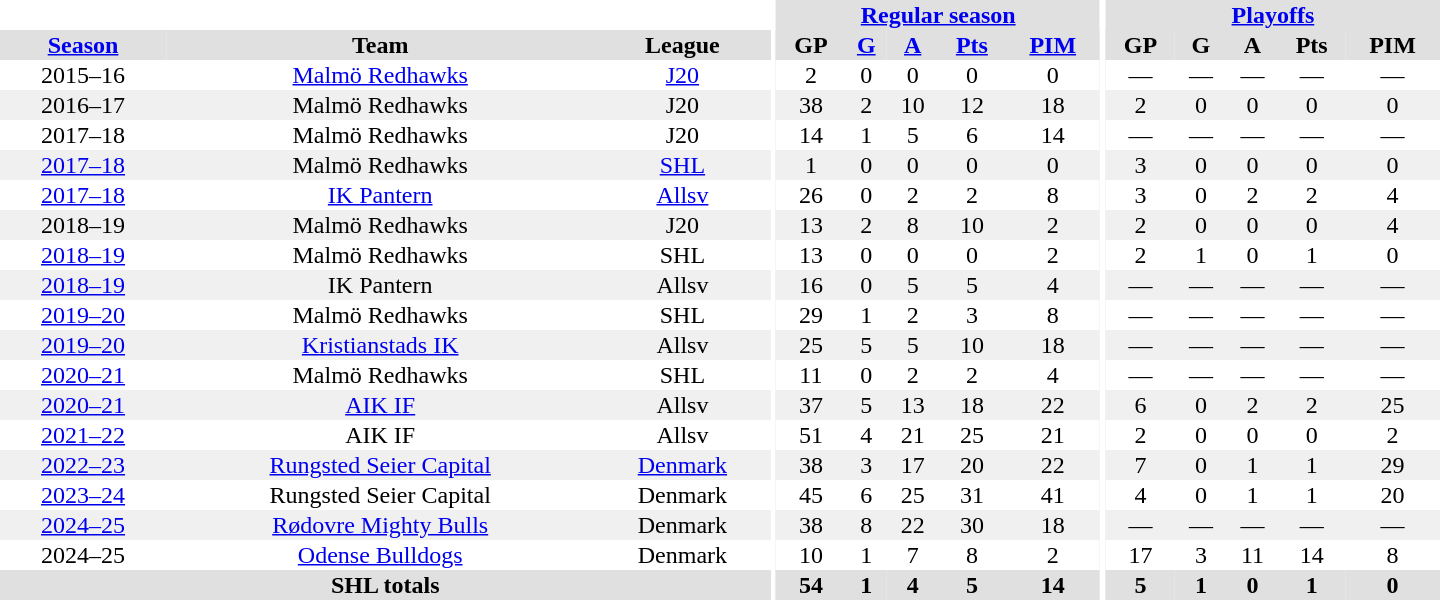<table border="0" cellpadding="1" cellspacing="0" style="text-align:center; width:60em">
<tr bgcolor="#e0e0e0">
<th colspan="3" bgcolor="#ffffff"></th>
<th rowspan="92" bgcolor="#ffffff"></th>
<th colspan="5"><a href='#'>Regular season</a></th>
<th rowspan="92" bgcolor="#ffffff"></th>
<th colspan="5"><a href='#'>Playoffs</a></th>
</tr>
<tr bgcolor="#e0e0e0">
<th><a href='#'>Season</a></th>
<th>Team</th>
<th>League</th>
<th>GP</th>
<th><a href='#'>G</a></th>
<th><a href='#'>A</a></th>
<th><a href='#'>Pts</a></th>
<th><a href='#'>PIM</a></th>
<th>GP</th>
<th>G</th>
<th>A</th>
<th>Pts</th>
<th>PIM</th>
</tr>
<tr>
<td>2015–16</td>
<td><a href='#'>Malmö Redhawks</a></td>
<td><a href='#'>J20</a></td>
<td>2</td>
<td>0</td>
<td>0</td>
<td>0</td>
<td>0</td>
<td>—</td>
<td>—</td>
<td>—</td>
<td>—</td>
<td>—</td>
</tr>
<tr bgcolor="#f0f0f0">
<td>2016–17</td>
<td>Malmö Redhawks</td>
<td>J20</td>
<td>38</td>
<td>2</td>
<td>10</td>
<td>12</td>
<td>18</td>
<td>2</td>
<td>0</td>
<td>0</td>
<td>0</td>
<td>0</td>
</tr>
<tr>
<td>2017–18</td>
<td>Malmö Redhawks</td>
<td>J20</td>
<td>14</td>
<td>1</td>
<td>5</td>
<td>6</td>
<td>14</td>
<td>—</td>
<td>—</td>
<td>—</td>
<td>—</td>
<td>—</td>
</tr>
<tr bgcolor="#f0f0f0">
<td><a href='#'>2017–18</a></td>
<td>Malmö Redhawks</td>
<td><a href='#'>SHL</a></td>
<td>1</td>
<td>0</td>
<td>0</td>
<td>0</td>
<td>0</td>
<td>3</td>
<td>0</td>
<td>0</td>
<td>0</td>
<td>0</td>
</tr>
<tr>
<td><a href='#'>2017–18</a></td>
<td><a href='#'>IK Pantern</a></td>
<td><a href='#'>Allsv</a></td>
<td>26</td>
<td>0</td>
<td>2</td>
<td>2</td>
<td>8</td>
<td>3</td>
<td>0</td>
<td>2</td>
<td>2</td>
<td>4</td>
</tr>
<tr bgcolor="#f0f0f0">
<td>2018–19</td>
<td>Malmö Redhawks</td>
<td>J20</td>
<td>13</td>
<td>2</td>
<td>8</td>
<td>10</td>
<td>2</td>
<td>2</td>
<td>0</td>
<td>0</td>
<td>0</td>
<td>4</td>
</tr>
<tr>
<td><a href='#'>2018–19</a></td>
<td>Malmö Redhawks</td>
<td>SHL</td>
<td>13</td>
<td>0</td>
<td>0</td>
<td>0</td>
<td>2</td>
<td>2</td>
<td>1</td>
<td>0</td>
<td>1</td>
<td>0</td>
</tr>
<tr bgcolor="#f0f0f0">
<td><a href='#'>2018–19</a></td>
<td>IK Pantern</td>
<td>Allsv</td>
<td>16</td>
<td>0</td>
<td>5</td>
<td>5</td>
<td>4</td>
<td>—</td>
<td>—</td>
<td>—</td>
<td>—</td>
<td>—</td>
</tr>
<tr>
<td><a href='#'>2019–20</a></td>
<td>Malmö Redhawks</td>
<td>SHL</td>
<td>29</td>
<td>1</td>
<td>2</td>
<td>3</td>
<td>8</td>
<td>—</td>
<td>—</td>
<td>—</td>
<td>—</td>
<td>—</td>
</tr>
<tr bgcolor="#f0f0f0">
<td><a href='#'>2019–20</a></td>
<td><a href='#'>Kristianstads IK</a></td>
<td>Allsv</td>
<td>25</td>
<td>5</td>
<td>5</td>
<td>10</td>
<td>18</td>
<td>—</td>
<td>—</td>
<td>—</td>
<td>—</td>
<td>—</td>
</tr>
<tr>
<td><a href='#'>2020–21</a></td>
<td>Malmö Redhawks</td>
<td>SHL</td>
<td>11</td>
<td>0</td>
<td>2</td>
<td>2</td>
<td>4</td>
<td>—</td>
<td>—</td>
<td>—</td>
<td>—</td>
<td>—</td>
</tr>
<tr bgcolor="#f0f0f0">
<td><a href='#'>2020–21</a></td>
<td><a href='#'>AIK IF</a></td>
<td>Allsv</td>
<td>37</td>
<td>5</td>
<td>13</td>
<td>18</td>
<td>22</td>
<td>6</td>
<td>0</td>
<td>2</td>
<td>2</td>
<td>25</td>
</tr>
<tr>
<td><a href='#'>2021–22</a></td>
<td>AIK IF</td>
<td>Allsv</td>
<td>51</td>
<td>4</td>
<td>21</td>
<td>25</td>
<td>21</td>
<td>2</td>
<td>0</td>
<td>0</td>
<td>0</td>
<td>2</td>
</tr>
<tr bgcolor="#f0f0f0">
<td><a href='#'>2022–23</a></td>
<td><a href='#'>Rungsted Seier Capital</a></td>
<td><a href='#'>Denmark</a></td>
<td>38</td>
<td>3</td>
<td>17</td>
<td>20</td>
<td>22</td>
<td>7</td>
<td>0</td>
<td>1</td>
<td>1</td>
<td>29</td>
</tr>
<tr>
<td><a href='#'>2023–24</a></td>
<td>Rungsted Seier Capital</td>
<td>Denmark</td>
<td>45</td>
<td>6</td>
<td>25</td>
<td>31</td>
<td>41</td>
<td>4</td>
<td>0</td>
<td>1</td>
<td>1</td>
<td>20</td>
</tr>
<tr bgcolor="#f0f0f0">
<td><a href='#'>2024–25</a></td>
<td><a href='#'>Rødovre Mighty Bulls</a></td>
<td>Denmark</td>
<td>38</td>
<td>8</td>
<td>22</td>
<td>30</td>
<td>18</td>
<td>—</td>
<td>—</td>
<td>—</td>
<td>—</td>
<td>—</td>
</tr>
<tr>
<td>2024–25</td>
<td><a href='#'>Odense Bulldogs</a></td>
<td>Denmark</td>
<td>10</td>
<td>1</td>
<td>7</td>
<td>8</td>
<td>2</td>
<td>17</td>
<td>3</td>
<td>11</td>
<td>14</td>
<td>8</td>
</tr>
<tr bgcolor="#e0e0e0">
<th colspan="3">SHL totals</th>
<th>54</th>
<th>1</th>
<th>4</th>
<th>5</th>
<th>14</th>
<th>5</th>
<th>1</th>
<th>0</th>
<th>1</th>
<th>0</th>
</tr>
</table>
